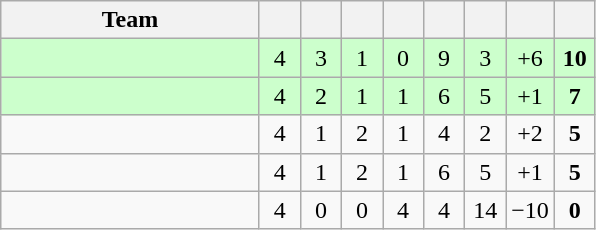<table class="wikitable" style="text-align:center">
<tr>
<th width="165">Team</th>
<th width="20"></th>
<th width="20"></th>
<th width="20"></th>
<th width="20"></th>
<th width="20"></th>
<th width="20"></th>
<th width="20"></th>
<th width="20"></th>
</tr>
<tr bgcolor=#ccffcc>
<td align=left></td>
<td>4</td>
<td>3</td>
<td>1</td>
<td>0</td>
<td>9</td>
<td>3</td>
<td>+6</td>
<td><strong>10</strong></td>
</tr>
<tr bgcolor=#ccffcc>
<td align=left></td>
<td>4</td>
<td>2</td>
<td>1</td>
<td>1</td>
<td>6</td>
<td>5</td>
<td>+1</td>
<td><strong>7</strong></td>
</tr>
<tr>
<td align=left></td>
<td>4</td>
<td>1</td>
<td>2</td>
<td>1</td>
<td>4</td>
<td>2</td>
<td>+2</td>
<td><strong>5</strong></td>
</tr>
<tr>
<td align=left></td>
<td>4</td>
<td>1</td>
<td>2</td>
<td>1</td>
<td>6</td>
<td>5</td>
<td>+1</td>
<td><strong>5</strong></td>
</tr>
<tr>
<td align=left></td>
<td>4</td>
<td>0</td>
<td>0</td>
<td>4</td>
<td>4</td>
<td>14</td>
<td>−10</td>
<td><strong>0</strong></td>
</tr>
</table>
